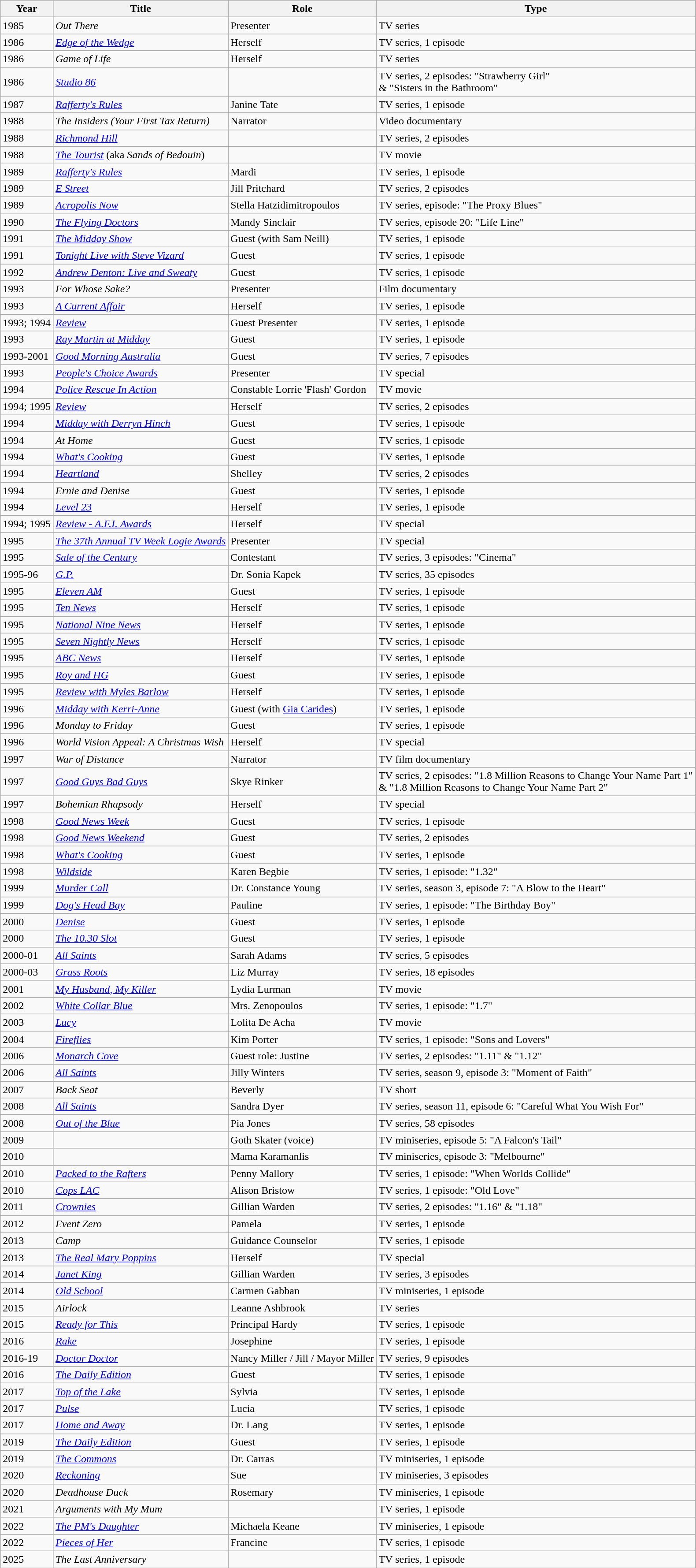<table class="wikitable sortable">
<tr>
<th>Year</th>
<th>Title</th>
<th>Role</th>
<th class="unsortable">Type</th>
</tr>
<tr>
<td>1985</td>
<td><em>Out There</em></td>
<td>Presenter</td>
<td>TV series</td>
</tr>
<tr>
<td>1986</td>
<td><em><a href='#'>Edge of the Wedge</a></em></td>
<td>Herself</td>
<td>TV series, 1 episode</td>
</tr>
<tr>
<td>1986</td>
<td><em>Game of Life</em></td>
<td>Herself</td>
<td>TV series</td>
</tr>
<tr>
<td>1986</td>
<td><em><a href='#'>Studio 86</a></em></td>
<td></td>
<td>TV series, 2 episodes: "Strawberry Girl"<br>& "Sisters in the Bathroom"</td>
</tr>
<tr>
<td>1987</td>
<td><em><a href='#'>Rafferty's Rules</a></em></td>
<td>Janine Tate</td>
<td>TV series, 1 episode</td>
</tr>
<tr>
<td>1988</td>
<td><em>The Insiders (Your First Tax Return)</em></td>
<td>Narrator</td>
<td>Video documentary</td>
</tr>
<tr>
<td>1988</td>
<td><em><a href='#'>Richmond Hill</a></em></td>
<td></td>
<td>TV series, 2 episodes</td>
</tr>
<tr>
<td>1988</td>
<td><em><a href='#'>The Tourist</a></em> (aka <em>Sands of Bedouin</em>)</td>
<td></td>
<td>TV movie</td>
</tr>
<tr>
<td>1989</td>
<td><em><a href='#'>Rafferty's Rules</a></em></td>
<td>Mardi</td>
<td>TV series, 1 episode</td>
</tr>
<tr>
<td>1989</td>
<td><em><a href='#'>E Street</a></em></td>
<td>Jill Pritchard</td>
<td>TV series, 2 episodes</td>
</tr>
<tr>
<td>1989</td>
<td><em><a href='#'>Acropolis Now</a></em></td>
<td>Stella Hatzidimitropoulos</td>
<td>TV series, episode: "The Proxy Blues"</td>
</tr>
<tr>
<td>1990</td>
<td><em><a href='#'>The Flying Doctors</a></em></td>
<td>Mandy Sinclair</td>
<td>TV series, episode 20: "Life Line"</td>
</tr>
<tr>
<td>1991</td>
<td><em><a href='#'>The Midday Show</a></em></td>
<td>Guest (with Sam Neill)</td>
<td>TV series, 1 episode</td>
</tr>
<tr>
<td>1991</td>
<td><em><a href='#'>Tonight Live with Steve Vizard</a></em></td>
<td>Guest</td>
<td>TV series, 1 episode</td>
</tr>
<tr>
<td>1992</td>
<td><em><a href='#'>Andrew Denton: Live and Sweaty</a></em></td>
<td>Guest</td>
<td>TV series, 1 episode</td>
</tr>
<tr>
<td>1993</td>
<td><em>For Whose Sake?</em></td>
<td>Presenter</td>
<td>Film documentary</td>
</tr>
<tr>
<td>1993</td>
<td><em><a href='#'>A Current Affair</a></em></td>
<td>Herself</td>
<td>TV series, 1 episode</td>
</tr>
<tr>
<td>1993; 1994</td>
<td><em><a href='#'>Review</a></em></td>
<td>Guest Presenter</td>
<td>TV series, 1 episode</td>
</tr>
<tr>
<td>1993</td>
<td><em><a href='#'>Ray Martin at Midday</a></em></td>
<td>Guest</td>
<td>TV series, 1 episode</td>
</tr>
<tr>
<td>1993-2001</td>
<td><em><a href='#'>Good Morning Australia</a></em></td>
<td>Guest</td>
<td>TV series, 7 episodes</td>
</tr>
<tr>
<td>1993</td>
<td><em><a href='#'>People's Choice Awards</a></em></td>
<td>Presenter</td>
<td>TV special</td>
</tr>
<tr>
<td>1994</td>
<td><em><a href='#'>Police Rescue In Action</a></em></td>
<td>Constable Lorrie 'Flash' Gordon</td>
<td>TV movie</td>
</tr>
<tr>
<td>1994; 1995</td>
<td><em><a href='#'>Review</a></em></td>
<td>Herself</td>
<td>TV series, 2 episodes</td>
</tr>
<tr>
<td>1994</td>
<td><em><a href='#'>Midday with Derryn Hinch</a></em></td>
<td>Guest</td>
<td>TV series, 1 episode</td>
</tr>
<tr>
<td>1994</td>
<td><em>At Home</em></td>
<td>Guest</td>
<td>TV series, 1 episode</td>
</tr>
<tr>
<td>1994</td>
<td><em><a href='#'>What's Cooking</a></em></td>
<td>Guest</td>
<td>TV series, 1 episode</td>
</tr>
<tr>
<td>1994</td>
<td><em><a href='#'>Heartland</a></em></td>
<td>Shelley</td>
<td>TV series, 2 episodes</td>
</tr>
<tr>
<td>1994</td>
<td><em>Ernie and Denise</em></td>
<td>Guest</td>
<td>TV series, 1 episode</td>
</tr>
<tr>
<td>1994</td>
<td><em><a href='#'>Level 23</a></em></td>
<td>Herself</td>
<td>TV series, 1 episode</td>
</tr>
<tr>
<td>1994; 1995</td>
<td><em><a href='#'>Review - A.F.I. Awards</a></em></td>
<td>Herself</td>
<td>TV special</td>
</tr>
<tr>
<td>1995</td>
<td><em><a href='#'>The 37th Annual TV Week Logie Awards</a></em></td>
<td>Presenter</td>
<td>TV special</td>
</tr>
<tr>
<td>1995</td>
<td><em><a href='#'>Sale of the Century</a></em></td>
<td>Contestant</td>
<td>TV series, 3 episodes: "Cinema"</td>
</tr>
<tr>
<td>1995-96</td>
<td><em><a href='#'>G.P.</a></em></td>
<td>Dr. Sonia Kapek</td>
<td>TV series, 35 episodes</td>
</tr>
<tr>
<td>1995</td>
<td><em><a href='#'>Eleven AM</a></em></td>
<td>Guest</td>
<td>TV series, 1 episode</td>
</tr>
<tr>
<td>1995</td>
<td><em><a href='#'>Ten News</a></em></td>
<td>Herself</td>
<td>TV series, 1 episode</td>
</tr>
<tr>
<td>1995</td>
<td><em><a href='#'>National Nine News</a></em></td>
<td>Herself</td>
<td>TV series, 1 episode</td>
</tr>
<tr>
<td>1995</td>
<td><em><a href='#'>Seven Nightly News</a></em></td>
<td>Herself</td>
<td>TV series, 1 episode</td>
</tr>
<tr>
<td>1995</td>
<td><em><a href='#'>ABC News</a></em></td>
<td>Herself</td>
<td>TV series, 1 episode</td>
</tr>
<tr>
<td>1995</td>
<td><em><a href='#'>Roy and HG</a></em></td>
<td>Guest</td>
<td>TV series, 1 episode</td>
</tr>
<tr>
<td>1995</td>
<td><em><a href='#'>Review with Myles Barlow</a></em></td>
<td>Herself</td>
<td>TV series, 1 episode</td>
</tr>
<tr>
<td>1996</td>
<td><em><a href='#'>Midday with Kerri-Anne</a></em></td>
<td>Guest (with <a href='#'>Gia Carides</a>)</td>
<td>TV series, 1 episode</td>
</tr>
<tr>
<td>1996</td>
<td><em>Monday to Friday</em></td>
<td>Guest</td>
<td>TV series, 1 episode</td>
</tr>
<tr>
<td>1996</td>
<td><em>World Vision Appeal: A Christmas Wish</em></td>
<td>Herself</td>
<td>TV special</td>
</tr>
<tr>
<td>1997</td>
<td><em>War of Distance</em></td>
<td>Narrator</td>
<td>TV film documentary</td>
</tr>
<tr>
<td>1997</td>
<td><em><a href='#'>Good Guys Bad Guys</a></em></td>
<td>Skye Rinker</td>
<td>TV series, 2 episodes: "1.8 Million Reasons to Change Your Name Part 1"<br>& "1.8 Million Reasons to Change Your Name Part 2"</td>
</tr>
<tr>
<td>1997</td>
<td><em>Bohemian Rhapsody</em></td>
<td>Herself</td>
<td>TV special</td>
</tr>
<tr>
<td>1998</td>
<td><em><a href='#'>Good News Week</a></em></td>
<td>Guest</td>
<td>TV series, 1 episode</td>
</tr>
<tr>
<td>1998</td>
<td><em><a href='#'>Good News Weekend</a></em></td>
<td>Guest</td>
<td>TV series, 2 episodes</td>
</tr>
<tr>
<td>1998</td>
<td><em><a href='#'>What's Cooking</a></em></td>
<td>Guest</td>
<td>TV series, 1 episode</td>
</tr>
<tr>
<td>1998</td>
<td><em><a href='#'>Wildside</a></em></td>
<td>Karen Begbie</td>
<td>TV series, 1 episode: "1.32"</td>
</tr>
<tr>
<td>1999</td>
<td><em><a href='#'>Murder Call</a></em></td>
<td>Dr. Constance Young</td>
<td>TV series, season 3, episode 7: "A Blow to the Heart"</td>
</tr>
<tr>
<td>1999</td>
<td><em><a href='#'>Dog's Head Bay</a></em></td>
<td>Pauline</td>
<td>TV series, 1 episode: "The Birthday Boy"</td>
</tr>
<tr>
<td>2000</td>
<td><em><a href='#'>Denise</a></em></td>
<td>Guest</td>
<td>TV series, 1 episode</td>
</tr>
<tr>
<td>2000</td>
<td><em><a href='#'>The 10.30 Slot</a></em></td>
<td>Guest</td>
<td>TV series, 1 episode</td>
</tr>
<tr>
<td>2000-01</td>
<td><em><a href='#'>All Saints</a></em></td>
<td>Sarah Adams</td>
<td>TV series, 5 episodes</td>
</tr>
<tr>
<td>2000-03</td>
<td><em><a href='#'>Grass Roots</a></em></td>
<td>Liz Murray</td>
<td>TV series, 18 episodes</td>
</tr>
<tr>
<td>2001</td>
<td><em><a href='#'>My Husband, My Killer</a></em></td>
<td>Lydia Lurman</td>
<td>TV movie</td>
</tr>
<tr>
<td>2002</td>
<td><em><a href='#'>White Collar Blue</a></em></td>
<td>Mrs. Zenopoulos</td>
<td>TV series, 1 episode: "1.7"</td>
</tr>
<tr>
<td>2003</td>
<td><em><a href='#'>Lucy</a></em></td>
<td>Lolita De Acha</td>
<td>TV movie</td>
</tr>
<tr>
<td>2004</td>
<td><em><a href='#'>Fireflies</a></em></td>
<td>Kim Porter</td>
<td>TV series, 1 episode: "Sons and Lovers"</td>
</tr>
<tr>
<td>2006</td>
<td><em><a href='#'>Monarch Cove</a></em></td>
<td>Guest role: Justine</td>
<td>TV series, 2 episodes: "1.11" & "1.12"</td>
</tr>
<tr>
<td>2006</td>
<td><em><a href='#'>All Saints</a></em></td>
<td>Jilly Winters</td>
<td>TV series, season 9, episode 3: "Moment of Faith"</td>
</tr>
<tr>
<td>2007</td>
<td><em>Back Seat</em></td>
<td>Beverly</td>
<td>TV short</td>
</tr>
<tr>
<td>2008</td>
<td><em><a href='#'>All Saints</a></em></td>
<td>Sandra Dyer</td>
<td>TV series, season 11, episode 6: "Careful What You Wish For"</td>
</tr>
<tr>
<td>2008</td>
<td><em><a href='#'>Out of the Blue</a></em></td>
<td>Pia Jones</td>
<td>TV series, 58 episodes</td>
</tr>
<tr>
<td>2009</td>
<td><em></em></td>
<td>Goth Skater (voice)</td>
<td>TV miniseries, episode 5: "A Falcon's Tail"</td>
</tr>
<tr>
<td>2010</td>
<td><em></em></td>
<td>Mama Karamanlis</td>
<td>TV miniseries, episode 3: "Melbourne"</td>
</tr>
<tr>
<td>2010</td>
<td><em><a href='#'>Packed to the Rafters</a></em></td>
<td>Penny Mallory</td>
<td>TV series, 1 episode: "When Worlds Collide"</td>
</tr>
<tr>
<td>2010</td>
<td><em><a href='#'>Cops LAC</a></em></td>
<td>Alison Bristow</td>
<td>TV series, 1 episode: "Old Love"</td>
</tr>
<tr>
<td>2011</td>
<td><em><a href='#'>Crownies</a></em></td>
<td>Gillian Warden</td>
<td>TV series, 2 episodes: "1.16" & "1.18"</td>
</tr>
<tr>
<td>2012</td>
<td><em>Event Zero</em></td>
<td>Pamela</td>
<td>TV series, 1 episode</td>
</tr>
<tr>
<td>2013</td>
<td><em>Camp</em></td>
<td>Guidance Counselor</td>
<td>TV series, 1 episode</td>
</tr>
<tr>
<td>2013</td>
<td><em><a href='#'>The Real Mary Poppins</a></em></td>
<td>Herself</td>
<td>TV special</td>
</tr>
<tr>
<td>2014</td>
<td><em><a href='#'>Janet King</a></em></td>
<td>Gillian Warden</td>
<td>TV series, 3 episodes</td>
</tr>
<tr>
<td>2014</td>
<td><em><a href='#'>Old School</a></em></td>
<td>Carmen Gabban</td>
<td>TV miniseries, 1 episode</td>
</tr>
<tr>
<td>2015</td>
<td><em>Airlock</em></td>
<td>Leanne Ashbrook</td>
<td>TV series</td>
</tr>
<tr>
<td>2015</td>
<td><em><a href='#'>Ready for This</a></em></td>
<td>Principal Hardy</td>
<td>TV series, 1 episode</td>
</tr>
<tr>
<td>2016</td>
<td><em><a href='#'>Rake</a></em></td>
<td>Josephine</td>
<td>TV series, 1 episode</td>
</tr>
<tr>
<td>2016-19</td>
<td><em><a href='#'>Doctor Doctor</a></em></td>
<td>Nancy Miller / Jill / Mayor Miller</td>
<td>TV series, 9 episodes</td>
</tr>
<tr>
<td>2016</td>
<td><em><a href='#'>The Daily Edition</a></em></td>
<td>Guest</td>
<td>TV series, 1 episode</td>
</tr>
<tr>
<td>2017</td>
<td><em><a href='#'>Top of the Lake</a></em></td>
<td>Sylvia</td>
<td>TV series, 1 episode</td>
</tr>
<tr>
<td>2017</td>
<td><em><a href='#'>Pulse</a></em></td>
<td>Lucia</td>
<td>TV series, 1 episode</td>
</tr>
<tr>
<td>2017</td>
<td><em><a href='#'>Home and Away</a></em></td>
<td>Dr. Lang</td>
<td>TV series, 1 episode</td>
</tr>
<tr>
<td>2019</td>
<td><em><a href='#'>The Daily Edition</a></em></td>
<td>Guest</td>
<td>TV series, 1 episode</td>
</tr>
<tr>
<td>2019</td>
<td><em><a href='#'>The Commons</a></em></td>
<td>Dr. Carras</td>
<td>TV miniseries, 1 episode</td>
</tr>
<tr>
<td>2020</td>
<td><em><a href='#'>Reckoning</a></em></td>
<td>Sue</td>
<td>TV miniseries, 3 episodes</td>
</tr>
<tr>
<td>2020</td>
<td><em>Deadhouse Duck</em></td>
<td>Rosemary</td>
<td>TV miniseries, 1 episode</td>
</tr>
<tr>
<td>2021</td>
<td><em>Arguments with My Mum</em></td>
<td></td>
<td>TV series, 1 episode</td>
</tr>
<tr>
<td>2022</td>
<td><em><a href='#'>The PM's Daughter</a></em></td>
<td>Michaela Keane</td>
<td>TV miniseries, 1 episode</td>
</tr>
<tr>
<td>2022</td>
<td><em><a href='#'>Pieces of Her</a></em></td>
<td>Francine</td>
<td>TV series, 1 episode</td>
</tr>
<tr>
<td>2025</td>
<td><em>The Last Anniversary</em></td>
<td></td>
<td>TV series, 1 episode</td>
</tr>
</table>
